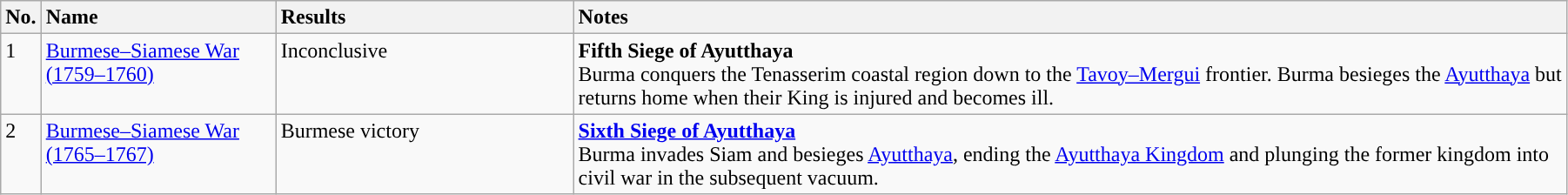<table width=95% class="wikitable">
<tr>
<th style="text-align:left; width=1%">No.</th>
<th width=15%; style="text-align:left">Name</th>
<th width=19%; style="text-align:left;">Results</th>
<th style="text-align:left; width=35%">Notes</th>
</tr>
<tr>
<td style="vertical-align: top;">1</td>
<td style="vertical-align: top;"><a href='#'>Burmese–Siamese War (1759–1760)</a></td>
<td style="vertical-align: top;">Inconclusive</td>
<td><strong>Fifth Siege of Ayutthaya</strong><br>Burma conquers the Tenasserim coastal region down to the <a href='#'>Tavoy–Mergui</a> frontier. Burma besieges the <a href='#'>Ayutthaya</a> but returns home when their King is injured and becomes ill.</td>
</tr>
<tr>
<td style="vertical-align: top;">2</td>
<td style="vertical-align: top;"><a href='#'>Burmese–Siamese War (1765–1767)</a></td>
<td style="vertical-align: top;">Burmese victory</td>
<td><strong><a href='#'>Sixth Siege of Ayutthaya</a></strong><br>Burma invades Siam and besieges <a href='#'>Ayutthaya</a>, ending the <a href='#'>Ayutthaya Kingdom</a> and plunging the former kingdom into civil war in the subsequent vacuum.</td>
</tr>
</table>
